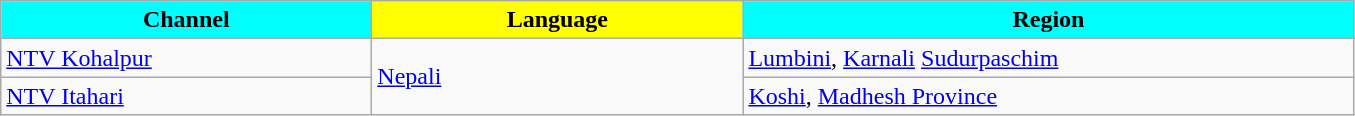<table class="wikitable sortable" style="text-align:middle">
<tr>
<th style="width:180pt; background:Cyan;">Channel</th>
<th style="width:180pt; background: Yellow;">Language</th>
<th style="width:300pt; background:Cyan;">Region</th>
</tr>
<tr>
<td><a href='#'>NTV Kohalpur</a></td>
<td rowspan=2><a href='#'>Nepali</a></td>
<td><a href='#'>Lumbini</a>, <a href='#'>Karnali</a> <a href='#'>Sudurpaschim</a></td>
</tr>
<tr>
<td><a href='#'>NTV Itahari</a></td>
<td><a href='#'>Koshi</a>, <a href='#'>Madhesh Province</a></td>
</tr>
</table>
